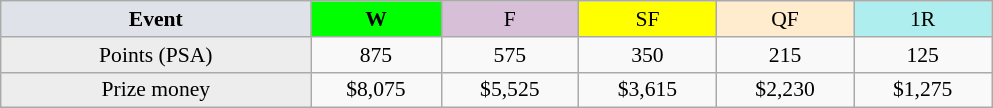<table class=wikitable style=font-size:90%;text-align:center>
<tr>
<td width=200 colspan=1 bgcolor=#dfe2e9><strong>Event</strong></td>
<td width=80 bgcolor=lime><strong>W</strong></td>
<td width=85 bgcolor=#D8BFD8>F</td>
<td width=85 bgcolor=#FFFF00>SF</td>
<td width=85 bgcolor=#ffebcd>QF</td>
<td width=85 bgcolor=#afeeee>1R</td>
</tr>
<tr>
<td bgcolor=#EDEDED>Points (PSA)</td>
<td>875</td>
<td>575</td>
<td>350</td>
<td>215</td>
<td>125</td>
</tr>
<tr>
<td bgcolor=#EDEDED>Prize money</td>
<td>$8,075</td>
<td>$5,525</td>
<td>$3,615</td>
<td>$2,230</td>
<td>$1,275</td>
</tr>
</table>
